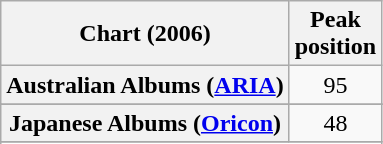<table class="wikitable sortable plainrowheaders" style="text-align:center">
<tr>
<th scope="col">Chart (2006)</th>
<th scope="col">Peak<br>position</th>
</tr>
<tr>
<th scope="row">Australian Albums (<a href='#'>ARIA</a>)</th>
<td>95</td>
</tr>
<tr>
</tr>
<tr>
</tr>
<tr>
<th scope="row">Japanese Albums (<a href='#'>Oricon</a>)</th>
<td>48</td>
</tr>
<tr>
</tr>
<tr>
</tr>
<tr>
</tr>
<tr>
</tr>
<tr>
</tr>
<tr>
</tr>
</table>
